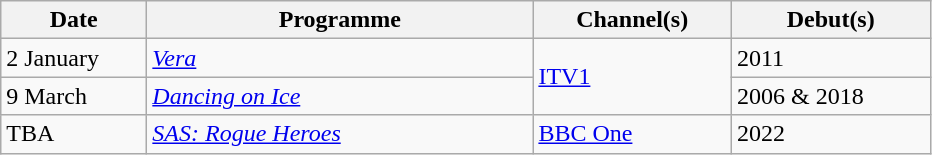<table class="wikitable">
<tr>
<th width=90>Date</th>
<th width=250>Programme</th>
<th width=125>Channel(s)</th>
<th width=125>Debut(s)</th>
</tr>
<tr>
<td>2 January</td>
<td><em><a href='#'>Vera</a></em></td>
<td rowspan=2><a href='#'>ITV1</a></td>
<td>2011</td>
</tr>
<tr>
<td>9 March</td>
<td><em><a href='#'>Dancing on Ice</a></em></td>
<td>2006 & 2018</td>
</tr>
<tr>
<td>TBA</td>
<td><em><a href='#'>SAS: Rogue Heroes</a></em></td>
<td><a href='#'>BBC One</a></td>
<td>2022</td>
</tr>
</table>
